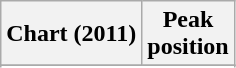<table class="wikitable plainrowheaders">
<tr>
<th>Chart (2011)</th>
<th>Peak<br>position</th>
</tr>
<tr>
</tr>
<tr>
</tr>
</table>
